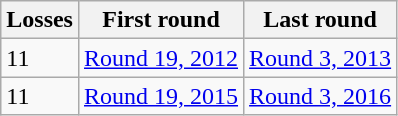<table class="wikitable">
<tr>
<th>Losses</th>
<th>First round</th>
<th>Last round</th>
</tr>
<tr>
<td>11</td>
<td><a href='#'>Round 19, 2012</a></td>
<td><a href='#'>Round 3, 2013</a></td>
</tr>
<tr>
<td>11</td>
<td><a href='#'>Round 19, 2015</a></td>
<td><a href='#'>Round 3, 2016</a></td>
</tr>
</table>
